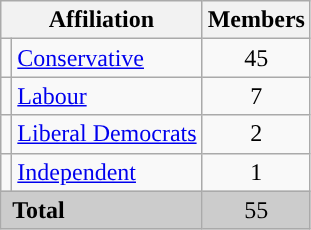<table class="wikitable">
<tr>
<th colspan="2">Affiliation</th>
<th>Members</th>
</tr>
<tr>
<td></td>
<td><a href='#'>Conservative</a></td>
<td style="text-align:center;">45</td>
</tr>
<tr>
<td></td>
<td><a href='#'>Labour</a></td>
<td style="text-align:center;">7</td>
</tr>
<tr>
<td></td>
<td><a href='#'>Liberal Democrats</a></td>
<td style="text-align:center;">2</td>
</tr>
<tr>
<td></td>
<td><a href='#'>Independent</a></td>
<td style="text-align:center;">1</td>
</tr>
<tr style="background:#ccc;">
<td colspan="2"> <strong>Total</strong></td>
<td style="text-align:center;">55</td>
</tr>
</table>
